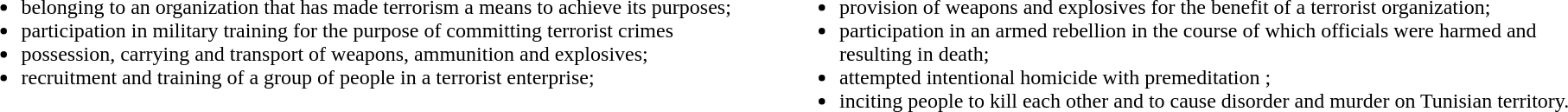<table width="100%" style="margin-bottom: 65px;">
<tr>
<td width="50%" valign="top"><br><ul><li>belonging to an organization that has made terrorism a means to achieve its purposes;</li><li>participation in military training for the purpose of committing terrorist crimes</li><li>possession, carrying and transport of weapons, ammunition and explosives;</li><li>recruitment and training of a group of people in a terrorist enterprise;</li></ul></td>
<td width="50%" valign="top"><br><ul><li>provision of weapons and explosives for the benefit of a terrorist organization;</li><li>participation in an armed rebellion in the course of which officials were harmed and resulting in death;</li><li>attempted intentional homicide with premeditation ;</li><li>inciting people to kill each other and to cause disorder and murder on Tunisian territory.</li></ul></td>
</tr>
</table>
